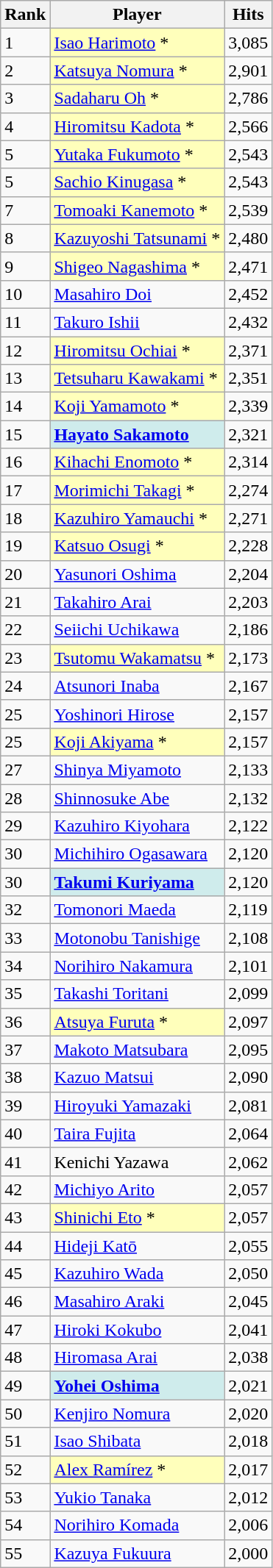<table class="wikitable" style="float:left;">
<tr>
<th>Rank</th>
<th>Player</th>
<th>Hits</th>
</tr>
<tr>
<td>1</td>
<td style="background:#ffffbb;"><a href='#'>Isao Harimoto</a> *</td>
<td>3,085</td>
</tr>
<tr>
<td>2</td>
<td style="background:#ffffbb;"><a href='#'>Katsuya Nomura</a> *</td>
<td>2,901</td>
</tr>
<tr>
<td>3</td>
<td style="background:#ffffbb;"><a href='#'>Sadaharu Oh</a> *</td>
<td>2,786</td>
</tr>
<tr>
<td>4</td>
<td style="background:#ffffbb;"><a href='#'>Hiromitsu Kadota</a> *</td>
<td>2,566</td>
</tr>
<tr>
<td>5</td>
<td style="background:#ffffbb;"><a href='#'>Yutaka Fukumoto</a> *</td>
<td>2,543</td>
</tr>
<tr>
<td>5</td>
<td style="background:#ffffbb;"><a href='#'>Sachio Kinugasa</a> *</td>
<td>2,543</td>
</tr>
<tr>
<td>7</td>
<td style="background:#ffffbb;"><a href='#'>Tomoaki Kanemoto</a> *</td>
<td>2,539</td>
</tr>
<tr>
<td>8</td>
<td style="background:#ffffbb;"><a href='#'>Kazuyoshi Tatsunami</a> *</td>
<td>2,480</td>
</tr>
<tr>
<td>9</td>
<td style="background:#ffffbb;"><a href='#'>Shigeo Nagashima</a> *</td>
<td>2,471</td>
</tr>
<tr>
<td>10</td>
<td><a href='#'>Masahiro Doi</a></td>
<td>2,452</td>
</tr>
<tr>
<td>11</td>
<td><a href='#'>Takuro Ishii</a></td>
<td>2,432</td>
</tr>
<tr>
<td>12</td>
<td style="background:#ffffbb;"><a href='#'>Hiromitsu Ochiai</a> *</td>
<td>2,371</td>
</tr>
<tr>
<td>13</td>
<td style="background:#ffffbb;"><a href='#'>Tetsuharu Kawakami</a> *</td>
<td>2,351</td>
</tr>
<tr>
<td>14</td>
<td style="background:#ffffbb;"><a href='#'>Koji Yamamoto</a> *</td>
<td>2,339</td>
</tr>
<tr>
<td>15</td>
<td style="background:#cfecec;"><strong><a href='#'>Hayato Sakamoto</a></strong></td>
<td>2,321</td>
</tr>
<tr>
<td>16</td>
<td style="background:#ffffbb;"><a href='#'>Kihachi Enomoto</a> *</td>
<td>2,314</td>
</tr>
<tr>
<td>17</td>
<td style="background:#ffffbb;"><a href='#'>Morimichi Takagi</a> *</td>
<td>2,274</td>
</tr>
<tr>
<td>18</td>
<td style="background:#ffffbb;"><a href='#'>Kazuhiro Yamauchi</a> *</td>
<td>2,271</td>
</tr>
<tr>
<td>19</td>
<td style="background:#ffffbb;"><a href='#'>Katsuo Osugi</a> *</td>
<td>2,228</td>
</tr>
<tr>
<td>20</td>
<td><a href='#'>Yasunori Oshima</a></td>
<td>2,204</td>
</tr>
<tr>
<td>21</td>
<td><a href='#'>Takahiro Arai</a></td>
<td>2,203</td>
</tr>
<tr>
<td>22</td>
<td><a href='#'>Seiichi Uchikawa</a></td>
<td>2,186</td>
</tr>
<tr>
<td>23</td>
<td style="background:#ffffbb;"><a href='#'>Tsutomu Wakamatsu</a> *</td>
<td>2,173</td>
</tr>
<tr>
<td>24</td>
<td><a href='#'>Atsunori Inaba</a></td>
<td>2,167</td>
</tr>
<tr>
<td>25</td>
<td><a href='#'>Yoshinori Hirose</a></td>
<td>2,157</td>
</tr>
<tr>
<td>25</td>
<td style="background:#ffffbb;"><a href='#'>Koji Akiyama</a> *</td>
<td>2,157</td>
</tr>
<tr>
<td>27</td>
<td><a href='#'>Shinya Miyamoto</a></td>
<td>2,133</td>
</tr>
<tr>
<td>28</td>
<td><a href='#'>Shinnosuke Abe</a></td>
<td>2,132</td>
</tr>
<tr>
<td>29</td>
<td><a href='#'>Kazuhiro Kiyohara</a></td>
<td>2,122</td>
</tr>
<tr>
<td>30</td>
<td><a href='#'>Michihiro Ogasawara</a></td>
<td>2,120</td>
</tr>
<tr>
<td>30</td>
<td style="background:#cfecec;"><strong><a href='#'>Takumi Kuriyama</a></strong></td>
<td>2,120</td>
</tr>
<tr>
<td>32</td>
<td><a href='#'>Tomonori Maeda</a></td>
<td>2,119</td>
</tr>
<tr>
<td>33</td>
<td><a href='#'>Motonobu Tanishige</a></td>
<td>2,108</td>
</tr>
<tr>
<td>34</td>
<td><a href='#'>Norihiro Nakamura</a></td>
<td>2,101</td>
</tr>
<tr>
<td>35</td>
<td><a href='#'>Takashi Toritani</a></td>
<td>2,099</td>
</tr>
<tr>
<td>36</td>
<td style="background:#ffffbb;"><a href='#'>Atsuya Furuta</a> *</td>
<td>2,097</td>
</tr>
<tr>
<td>37</td>
<td><a href='#'>Makoto Matsubara</a></td>
<td>2,095</td>
</tr>
<tr>
<td>38</td>
<td><a href='#'>Kazuo Matsui</a></td>
<td>2,090</td>
</tr>
<tr>
<td>39</td>
<td><a href='#'>Hiroyuki Yamazaki</a></td>
<td>2,081</td>
</tr>
<tr>
<td>40</td>
<td><a href='#'>Taira Fujita</a></td>
<td>2,064</td>
</tr>
<tr>
<td>41</td>
<td>Kenichi Yazawa</td>
<td>2,062</td>
</tr>
<tr>
<td>42</td>
<td><a href='#'>Michiyo Arito</a></td>
<td>2,057</td>
</tr>
<tr>
<td>43</td>
<td style="background:#ffffbb;"><a href='#'>Shinichi Eto</a> *</td>
<td>2,057</td>
</tr>
<tr>
<td>44</td>
<td><a href='#'>Hideji Katō</a></td>
<td>2,055</td>
</tr>
<tr>
<td>45</td>
<td><a href='#'>Kazuhiro Wada</a></td>
<td>2,050</td>
</tr>
<tr>
<td>46</td>
<td><a href='#'>Masahiro Araki</a></td>
<td>2,045</td>
</tr>
<tr>
<td>47</td>
<td><a href='#'>Hiroki Kokubo</a></td>
<td>2,041</td>
</tr>
<tr>
<td>48</td>
<td><a href='#'>Hiromasa Arai</a></td>
<td>2,038</td>
</tr>
<tr>
<td>49</td>
<td style="background:#cfecec;"><strong><a href='#'>Yohei Oshima</a></strong></td>
<td>2,021</td>
</tr>
<tr>
<td>50</td>
<td><a href='#'>Kenjiro Nomura</a></td>
<td>2,020</td>
</tr>
<tr>
<td>51</td>
<td><a href='#'>Isao Shibata</a></td>
<td>2,018</td>
</tr>
<tr>
<td>52</td>
<td style="background:#ffffbb;"><a href='#'>Alex Ramírez</a> *</td>
<td>2,017</td>
</tr>
<tr>
<td>53</td>
<td><a href='#'>Yukio Tanaka</a></td>
<td>2,012</td>
</tr>
<tr>
<td>54</td>
<td><a href='#'>Norihiro Komada</a></td>
<td>2,006</td>
</tr>
<tr>
<td>55</td>
<td><a href='#'>Kazuya Fukuura</a></td>
<td>2,000</td>
</tr>
</table>
